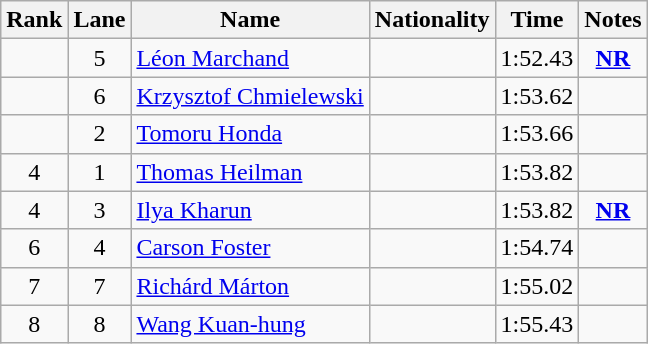<table class="wikitable sortable" style="text-align:center">
<tr>
<th>Rank</th>
<th>Lane</th>
<th>Name</th>
<th>Nationality</th>
<th>Time</th>
<th>Notes</th>
</tr>
<tr>
<td></td>
<td>5</td>
<td align=left><a href='#'>Léon Marchand</a></td>
<td align=left></td>
<td>1:52.43</td>
<td><strong><a href='#'>NR</a></strong></td>
</tr>
<tr>
<td></td>
<td>6</td>
<td align=left><a href='#'>Krzysztof Chmielewski</a></td>
<td align=left></td>
<td>1:53.62</td>
<td></td>
</tr>
<tr>
<td></td>
<td>2</td>
<td align=left><a href='#'>Tomoru Honda</a></td>
<td align=left></td>
<td>1:53.66</td>
<td></td>
</tr>
<tr>
<td>4</td>
<td>1</td>
<td align=left><a href='#'>Thomas Heilman</a></td>
<td align=left></td>
<td>1:53.82</td>
<td></td>
</tr>
<tr>
<td>4</td>
<td>3</td>
<td align=left><a href='#'>Ilya Kharun</a></td>
<td align=left></td>
<td>1:53.82</td>
<td><strong><a href='#'>NR</a></strong></td>
</tr>
<tr>
<td>6</td>
<td>4</td>
<td align=left><a href='#'>Carson Foster</a></td>
<td align=left></td>
<td>1:54.74</td>
<td></td>
</tr>
<tr>
<td>7</td>
<td>7</td>
<td align=left><a href='#'>Richárd Márton</a></td>
<td align=left></td>
<td>1:55.02</td>
<td></td>
</tr>
<tr>
<td>8</td>
<td>8</td>
<td align=left><a href='#'>Wang Kuan-hung</a></td>
<td align=left></td>
<td>1:55.43</td>
<td></td>
</tr>
</table>
